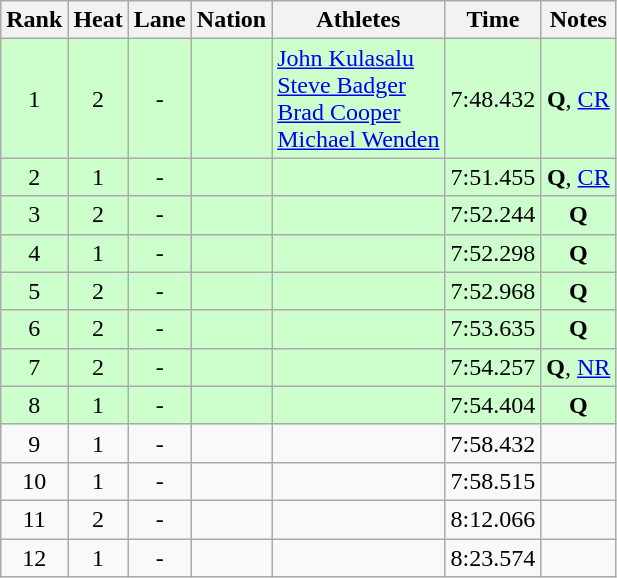<table class="wikitable sortable" style="text-align:center">
<tr>
<th>Rank</th>
<th>Heat</th>
<th>Lane</th>
<th>Nation</th>
<th>Athletes</th>
<th>Time</th>
<th>Notes</th>
</tr>
<tr bgcolor=ccffcc>
<td>1</td>
<td>2</td>
<td>-</td>
<td align=left></td>
<td align=left><a href='#'>John Kulasalu</a><br><a href='#'>Steve Badger</a><br><a href='#'>Brad Cooper</a><br><a href='#'>Michael Wenden</a></td>
<td>7:48.432</td>
<td><strong>Q</strong>, <a href='#'>CR</a></td>
</tr>
<tr bgcolor=ccffcc>
<td>2</td>
<td>1</td>
<td>-</td>
<td align=left></td>
<td align=left></td>
<td>7:51.455</td>
<td><strong>Q</strong>, <a href='#'>CR</a></td>
</tr>
<tr bgcolor=ccffcc>
<td>3</td>
<td>2</td>
<td>-</td>
<td align=left></td>
<td align=left></td>
<td>7:52.244</td>
<td><strong>Q</strong></td>
</tr>
<tr bgcolor=ccffcc>
<td>4</td>
<td>1</td>
<td>-</td>
<td align=left></td>
<td align=left></td>
<td>7:52.298</td>
<td><strong>Q</strong></td>
</tr>
<tr bgcolor=ccffcc>
<td>5</td>
<td>2</td>
<td>-</td>
<td align=left></td>
<td align=left></td>
<td>7:52.968</td>
<td><strong>Q</strong></td>
</tr>
<tr bgcolor=ccffcc>
<td>6</td>
<td>2</td>
<td>-</td>
<td align=left></td>
<td align=left></td>
<td>7:53.635</td>
<td><strong>Q</strong></td>
</tr>
<tr bgcolor=ccffcc>
<td>7</td>
<td>2</td>
<td>-</td>
<td align=left></td>
<td align=left></td>
<td>7:54.257</td>
<td><strong>Q</strong>, <a href='#'>NR</a></td>
</tr>
<tr bgcolor=ccffcc>
<td>8</td>
<td>1</td>
<td>-</td>
<td align=left></td>
<td align=left></td>
<td>7:54.404</td>
<td><strong>Q</strong></td>
</tr>
<tr>
<td>9</td>
<td>1</td>
<td>-</td>
<td align=left></td>
<td align=left></td>
<td>7:58.432</td>
<td></td>
</tr>
<tr>
<td>10</td>
<td>1</td>
<td>-</td>
<td align=left></td>
<td align=left></td>
<td>7:58.515</td>
<td></td>
</tr>
<tr>
<td>11</td>
<td>2</td>
<td>-</td>
<td align=left></td>
<td align=left></td>
<td>8:12.066</td>
<td></td>
</tr>
<tr>
<td>12</td>
<td>1</td>
<td>-</td>
<td align=left></td>
<td align=left></td>
<td>8:23.574</td>
<td></td>
</tr>
</table>
